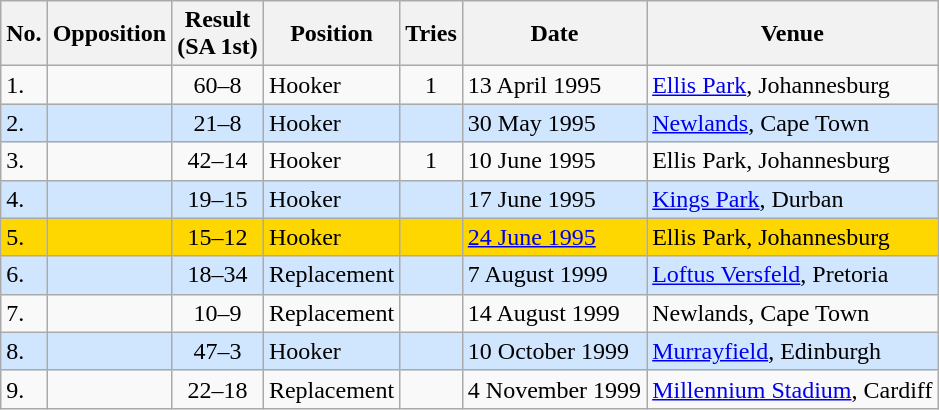<table class="wikitable sortable">
<tr>
<th>No.</th>
<th>Opposition</th>
<th>Result<br>(SA 1st)</th>
<th>Position</th>
<th>Tries</th>
<th>Date</th>
<th>Venue</th>
</tr>
<tr>
<td>1.</td>
<td></td>
<td align="center">60–8</td>
<td>Hooker</td>
<td align="center">1</td>
<td>13 April 1995</td>
<td><a href='#'>Ellis Park</a>, Johannesburg</td>
</tr>
<tr style="background: #D0E6FF;">
<td>2.</td>
<td></td>
<td align="center">21–8</td>
<td>Hooker</td>
<td></td>
<td>30 May 1995</td>
<td><a href='#'>Newlands</a>, Cape Town</td>
</tr>
<tr>
<td>3.</td>
<td></td>
<td align="center">42–14</td>
<td>Hooker</td>
<td align="center">1</td>
<td>10 June 1995</td>
<td>Ellis Park, Johannesburg</td>
</tr>
<tr style="background: #D0E6FF;">
<td>4.</td>
<td></td>
<td align="center">19–15</td>
<td>Hooker</td>
<td></td>
<td>17 June 1995</td>
<td><a href='#'>Kings Park</a>, Durban</td>
</tr>
<tr bgcolor=gold>
<td>5.</td>
<td></td>
<td align="center">15–12</td>
<td>Hooker</td>
<td></td>
<td><a href='#'>24 June 1995</a></td>
<td>Ellis Park, Johannesburg</td>
</tr>
<tr style="background: #D0E6FF;">
<td>6.</td>
<td></td>
<td align="center">18–34</td>
<td>Replacement</td>
<td></td>
<td>7 August 1999</td>
<td><a href='#'>Loftus Versfeld</a>, Pretoria</td>
</tr>
<tr>
<td>7.</td>
<td></td>
<td align="center">10–9</td>
<td>Replacement</td>
<td></td>
<td>14 August 1999</td>
<td>Newlands, Cape Town</td>
</tr>
<tr style="background: #D0E6FF;">
<td>8.</td>
<td></td>
<td align="center">47–3</td>
<td>Hooker</td>
<td></td>
<td>10 October 1999</td>
<td><a href='#'>Murrayfield</a>, Edinburgh</td>
</tr>
<tr>
<td>9.</td>
<td></td>
<td align="center">22–18</td>
<td>Replacement</td>
<td></td>
<td>4 November 1999</td>
<td><a href='#'>Millennium Stadium</a>, Cardiff</td>
</tr>
</table>
